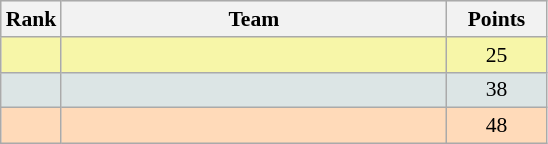<table class="wikitable" style="text-align:center; font-size: 90%; border: gray solid 1px;border-collapse:collapse;">
<tr bgcolor="#E4E4E4">
<th style="border-bottom:1px solid #AAAAAA" width=10>Rank</th>
<th style="border-bottom:1px solid #AAAAAA" width=250>Team</th>
<th style="border-bottom:1px solid #AAAAAA" width=60>Points</th>
</tr>
<tr bgcolor=F7F6A8>
<td></td>
<td align=left></td>
<td>25</td>
</tr>
<tr bgcolor=DCE5E5>
<td></td>
<td align=left></td>
<td>38</td>
</tr>
<tr bgcolor=FFDAB9>
<td></td>
<td align=left></td>
<td>48</td>
</tr>
</table>
